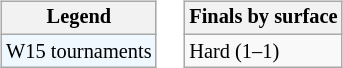<table>
<tr valign=top>
<td><br><table class="wikitable" style=font-size:85%;>
<tr>
<th>Legend</th>
</tr>
<tr style="background:#f0f8ff;">
<td>W15 tournaments</td>
</tr>
</table>
</td>
<td><br><table class="wikitable" style=font-size:85%;>
<tr>
<th>Finals by surface</th>
</tr>
<tr>
<td>Hard (1–1)</td>
</tr>
</table>
</td>
</tr>
</table>
